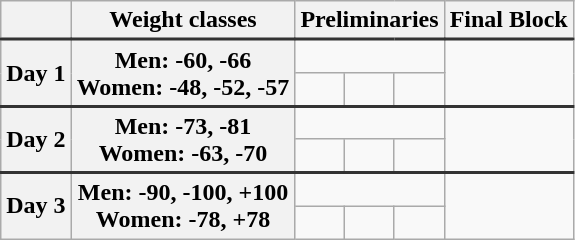<table class=wikitable style="text-align:center;">
<tr>
<th></th>
<th>Weight classes</th>
<th colspan=3>Preliminaries</th>
<th>Final Block</th>
</tr>
<tr style="border-top: 2px solid #333333;">
<th rowspan=2>Day 1</th>
<th rowspan=2>Men: -60, -66 <br> Women: -48, -52, -57</th>
<td colspan=3></td>
<td rowspan=2></td>
</tr>
<tr>
<td></td>
<td></td>
<td></td>
</tr>
<tr style="border-top: 2px solid #333333;">
<th rowspan=2>Day 2</th>
<th rowspan=2>Men: -73, -81<br> Women: -63, -70</th>
<td colspan=3></td>
<td rowspan=2></td>
</tr>
<tr>
<td></td>
<td></td>
<td></td>
</tr>
<tr style="border-top: 2px solid #333333;">
<th rowspan=2>Day 3</th>
<th rowspan=2>Men: -90, -100, +100 <br> Women: -78, +78</th>
<td colspan=3></td>
<td rowspan=2></td>
</tr>
<tr>
<td></td>
<td></td>
<td></td>
</tr>
</table>
